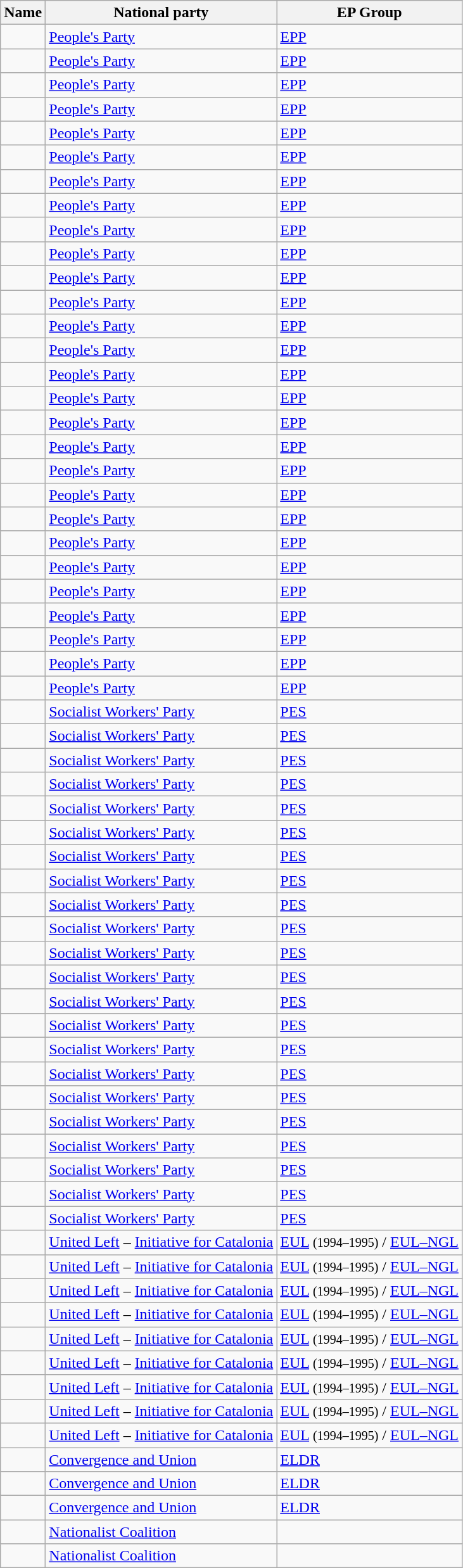<table class="sortable wikitable">
<tr>
<th>Name</th>
<th>National party</th>
<th>EP Group</th>
</tr>
<tr>
<td></td>
<td> <a href='#'>People's Party</a></td>
<td> <a href='#'>EPP</a></td>
</tr>
<tr>
<td></td>
<td> <a href='#'>People's Party</a></td>
<td> <a href='#'>EPP</a></td>
</tr>
<tr>
<td></td>
<td> <a href='#'>People's Party</a></td>
<td> <a href='#'>EPP</a></td>
</tr>
<tr>
<td></td>
<td> <a href='#'>People's Party</a></td>
<td> <a href='#'>EPP</a></td>
</tr>
<tr>
<td></td>
<td> <a href='#'>People's Party</a></td>
<td> <a href='#'>EPP</a></td>
</tr>
<tr>
<td></td>
<td> <a href='#'>People's Party</a></td>
<td> <a href='#'>EPP</a></td>
</tr>
<tr>
<td></td>
<td> <a href='#'>People's Party</a></td>
<td> <a href='#'>EPP</a></td>
</tr>
<tr>
<td></td>
<td> <a href='#'>People's Party</a></td>
<td> <a href='#'>EPP</a></td>
</tr>
<tr>
<td></td>
<td> <a href='#'>People's Party</a></td>
<td> <a href='#'>EPP</a></td>
</tr>
<tr>
<td></td>
<td> <a href='#'>People's Party</a></td>
<td> <a href='#'>EPP</a></td>
</tr>
<tr>
<td></td>
<td> <a href='#'>People's Party</a></td>
<td> <a href='#'>EPP</a></td>
</tr>
<tr>
<td></td>
<td> <a href='#'>People's Party</a></td>
<td> <a href='#'>EPP</a></td>
</tr>
<tr>
<td></td>
<td> <a href='#'>People's Party</a></td>
<td> <a href='#'>EPP</a></td>
</tr>
<tr>
<td></td>
<td> <a href='#'>People's Party</a></td>
<td> <a href='#'>EPP</a></td>
</tr>
<tr>
<td></td>
<td> <a href='#'>People's Party</a></td>
<td> <a href='#'>EPP</a></td>
</tr>
<tr>
<td></td>
<td> <a href='#'>People's Party</a></td>
<td> <a href='#'>EPP</a></td>
</tr>
<tr>
<td></td>
<td> <a href='#'>People's Party</a></td>
<td> <a href='#'>EPP</a></td>
</tr>
<tr>
<td></td>
<td> <a href='#'>People's Party</a></td>
<td> <a href='#'>EPP</a></td>
</tr>
<tr>
<td></td>
<td> <a href='#'>People's Party</a></td>
<td> <a href='#'>EPP</a></td>
</tr>
<tr>
<td></td>
<td> <a href='#'>People's Party</a></td>
<td> <a href='#'>EPP</a></td>
</tr>
<tr>
<td></td>
<td> <a href='#'>People's Party</a></td>
<td> <a href='#'>EPP</a></td>
</tr>
<tr>
<td></td>
<td> <a href='#'>People's Party</a></td>
<td> <a href='#'>EPP</a></td>
</tr>
<tr>
<td></td>
<td> <a href='#'>People's Party</a></td>
<td> <a href='#'>EPP</a></td>
</tr>
<tr>
<td></td>
<td> <a href='#'>People's Party</a></td>
<td> <a href='#'>EPP</a></td>
</tr>
<tr>
<td></td>
<td> <a href='#'>People's Party</a></td>
<td> <a href='#'>EPP</a></td>
</tr>
<tr>
<td></td>
<td> <a href='#'>People's Party</a></td>
<td> <a href='#'>EPP</a></td>
</tr>
<tr>
<td></td>
<td> <a href='#'>People's Party</a></td>
<td> <a href='#'>EPP</a></td>
</tr>
<tr>
<td></td>
<td> <a href='#'>People's Party</a></td>
<td> <a href='#'>EPP</a></td>
</tr>
<tr>
<td></td>
<td> <a href='#'>Socialist Workers' Party</a></td>
<td> <a href='#'>PES</a></td>
</tr>
<tr>
<td></td>
<td> <a href='#'>Socialist Workers' Party</a></td>
<td> <a href='#'>PES</a></td>
</tr>
<tr>
<td></td>
<td> <a href='#'>Socialist Workers' Party</a></td>
<td> <a href='#'>PES</a></td>
</tr>
<tr>
<td></td>
<td> <a href='#'>Socialist Workers' Party</a></td>
<td> <a href='#'>PES</a></td>
</tr>
<tr>
<td></td>
<td> <a href='#'>Socialist Workers' Party</a></td>
<td> <a href='#'>PES</a></td>
</tr>
<tr>
<td></td>
<td> <a href='#'>Socialist Workers' Party</a></td>
<td> <a href='#'>PES</a></td>
</tr>
<tr>
<td></td>
<td> <a href='#'>Socialist Workers' Party</a></td>
<td> <a href='#'>PES</a></td>
</tr>
<tr>
<td></td>
<td> <a href='#'>Socialist Workers' Party</a></td>
<td> <a href='#'>PES</a></td>
</tr>
<tr>
<td></td>
<td> <a href='#'>Socialist Workers' Party</a></td>
<td> <a href='#'>PES</a></td>
</tr>
<tr>
<td></td>
<td> <a href='#'>Socialist Workers' Party</a></td>
<td> <a href='#'>PES</a></td>
</tr>
<tr>
<td></td>
<td> <a href='#'>Socialist Workers' Party</a></td>
<td> <a href='#'>PES</a></td>
</tr>
<tr>
<td></td>
<td> <a href='#'>Socialist Workers' Party</a></td>
<td> <a href='#'>PES</a></td>
</tr>
<tr>
<td></td>
<td> <a href='#'>Socialist Workers' Party</a></td>
<td> <a href='#'>PES</a></td>
</tr>
<tr>
<td></td>
<td> <a href='#'>Socialist Workers' Party</a></td>
<td> <a href='#'>PES</a></td>
</tr>
<tr>
<td></td>
<td> <a href='#'>Socialist Workers' Party</a></td>
<td> <a href='#'>PES</a></td>
</tr>
<tr>
<td></td>
<td> <a href='#'>Socialist Workers' Party</a></td>
<td> <a href='#'>PES</a></td>
</tr>
<tr>
<td></td>
<td> <a href='#'>Socialist Workers' Party</a></td>
<td> <a href='#'>PES</a></td>
</tr>
<tr>
<td></td>
<td> <a href='#'>Socialist Workers' Party</a></td>
<td> <a href='#'>PES</a></td>
</tr>
<tr>
<td></td>
<td> <a href='#'>Socialist Workers' Party</a></td>
<td> <a href='#'>PES</a></td>
</tr>
<tr>
<td></td>
<td> <a href='#'>Socialist Workers' Party</a></td>
<td> <a href='#'>PES</a></td>
</tr>
<tr>
<td></td>
<td> <a href='#'>Socialist Workers' Party</a></td>
<td> <a href='#'>PES</a></td>
</tr>
<tr>
<td></td>
<td> <a href='#'>Socialist Workers' Party</a></td>
<td> <a href='#'>PES</a></td>
</tr>
<tr>
<td></td>
<td> <a href='#'>United Left</a> – <a href='#'>Initiative for Catalonia</a></td>
<td> <a href='#'>EUL</a> <small>(1994–1995)</small> / <a href='#'>EUL–NGL</a></td>
</tr>
<tr>
<td></td>
<td> <a href='#'>United Left</a> – <a href='#'>Initiative for Catalonia</a></td>
<td> <a href='#'>EUL</a> <small>(1994–1995)</small> / <a href='#'>EUL–NGL</a></td>
</tr>
<tr>
<td></td>
<td> <a href='#'>United Left</a> – <a href='#'>Initiative for Catalonia</a></td>
<td> <a href='#'>EUL</a> <small>(1994–1995)</small> / <a href='#'>EUL–NGL</a></td>
</tr>
<tr>
<td></td>
<td> <a href='#'>United Left</a> – <a href='#'>Initiative for Catalonia</a></td>
<td> <a href='#'>EUL</a> <small>(1994–1995)</small> / <a href='#'>EUL–NGL</a></td>
</tr>
<tr>
<td></td>
<td> <a href='#'>United Left</a> – <a href='#'>Initiative for Catalonia</a></td>
<td> <a href='#'>EUL</a> <small>(1994–1995)</small> / <a href='#'>EUL–NGL</a></td>
</tr>
<tr>
<td></td>
<td> <a href='#'>United Left</a> – <a href='#'>Initiative for Catalonia</a></td>
<td> <a href='#'>EUL</a> <small>(1994–1995)</small> / <a href='#'>EUL–NGL</a></td>
</tr>
<tr>
<td></td>
<td> <a href='#'>United Left</a> – <a href='#'>Initiative for Catalonia</a></td>
<td> <a href='#'>EUL</a> <small>(1994–1995)</small> / <a href='#'>EUL–NGL</a></td>
</tr>
<tr>
<td></td>
<td> <a href='#'>United Left</a> – <a href='#'>Initiative for Catalonia</a></td>
<td> <a href='#'>EUL</a> <small>(1994–1995)</small> / <a href='#'>EUL–NGL</a></td>
</tr>
<tr>
<td></td>
<td> <a href='#'>United Left</a> – <a href='#'>Initiative for Catalonia</a></td>
<td> <a href='#'>EUL</a> <small>(1994–1995)</small> / <a href='#'>EUL–NGL</a></td>
</tr>
<tr>
<td></td>
<td> <a href='#'>Convergence and Union</a></td>
<td> <a href='#'>ELDR</a></td>
</tr>
<tr>
<td></td>
<td> <a href='#'>Convergence and Union</a></td>
<td> <a href='#'>ELDR</a></td>
</tr>
<tr>
<td></td>
<td> <a href='#'>Convergence and Union</a></td>
<td> <a href='#'>ELDR</a></td>
</tr>
<tr>
<td></td>
<td> <a href='#'>Nationalist Coalition</a></td>
<td></td>
</tr>
<tr>
<td></td>
<td> <a href='#'>Nationalist Coalition</a></td>
<td></td>
</tr>
</table>
